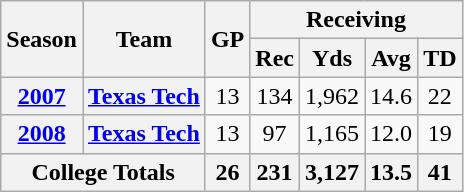<table class="wikitable" style="text-align:center;">
<tr>
<th rowspan="2">Season</th>
<th rowspan="2">Team</th>
<th rowspan="2">GP</th>
<th colspan="4">Receiving</th>
</tr>
<tr>
<th>Rec</th>
<th>Yds</th>
<th>Avg</th>
<th>TD</th>
</tr>
<tr>
<th><a href='#'>2007</a></th>
<th><a href='#'>Texas Tech</a></th>
<td>13</td>
<td>134</td>
<td>1,962</td>
<td>14.6</td>
<td>22</td>
</tr>
<tr>
<th><a href='#'>2008</a></th>
<th><a href='#'>Texas Tech</a></th>
<td>13</td>
<td>97</td>
<td>1,165</td>
<td>12.0</td>
<td>19</td>
</tr>
<tr>
<th colspan="2">College Totals</th>
<th>26</th>
<th>231</th>
<th>3,127</th>
<th>13.5</th>
<th>41</th>
</tr>
</table>
